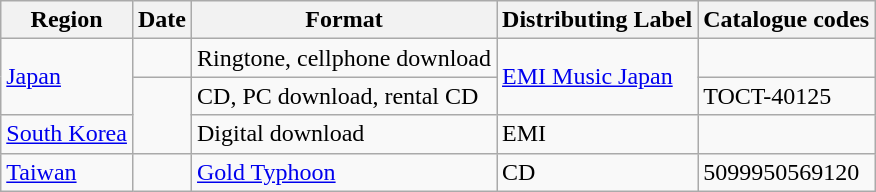<table class="wikitable">
<tr>
<th>Region</th>
<th>Date</th>
<th>Format</th>
<th>Distributing Label</th>
<th>Catalogue codes</th>
</tr>
<tr>
<td rowspan=2><a href='#'>Japan</a></td>
<td></td>
<td>Ringtone, cellphone download</td>
<td rowspan=2><a href='#'>EMI Music Japan</a></td>
<td></td>
</tr>
<tr>
<td rowspan=2></td>
<td>CD, PC download, rental CD</td>
<td>TOCT-40125</td>
</tr>
<tr>
<td><a href='#'>South Korea</a></td>
<td>Digital download</td>
<td>EMI</td>
<td></td>
</tr>
<tr>
<td><a href='#'>Taiwan</a></td>
<td></td>
<td><a href='#'>Gold Typhoon</a></td>
<td>CD</td>
<td>5099950569120</td>
</tr>
</table>
